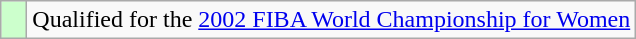<table class="wikitable">
<tr>
<td width=10px bgcolor="#ccffcc"></td>
<td>Qualified for the <a href='#'>2002 FIBA World Championship for Women</a></td>
</tr>
</table>
